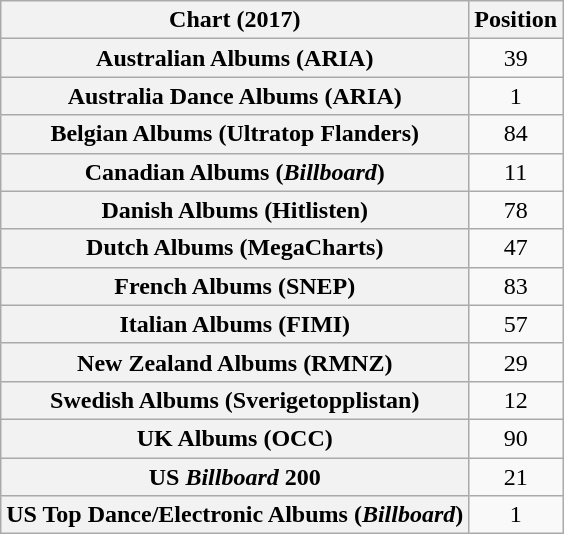<table class="wikitable sortable plainrowheaders" style="text-align:center">
<tr>
<th scope="col">Chart (2017)</th>
<th scope="col">Position</th>
</tr>
<tr>
<th scope="row">Australian Albums (ARIA)</th>
<td>39</td>
</tr>
<tr>
<th scope="row">Australia Dance Albums (ARIA)</th>
<td>1</td>
</tr>
<tr>
<th scope="row">Belgian Albums (Ultratop Flanders)</th>
<td>84</td>
</tr>
<tr>
<th scope="row">Canadian Albums (<em>Billboard</em>)</th>
<td>11</td>
</tr>
<tr>
<th scope="row">Danish Albums (Hitlisten)</th>
<td>78</td>
</tr>
<tr>
<th scope="row">Dutch Albums (MegaCharts)</th>
<td>47</td>
</tr>
<tr>
<th scope="row">French Albums (SNEP)</th>
<td>83</td>
</tr>
<tr>
<th scope="row">Italian Albums (FIMI)</th>
<td>57</td>
</tr>
<tr>
<th scope="row">New Zealand Albums (RMNZ)</th>
<td>29</td>
</tr>
<tr>
<th scope="row">Swedish Albums (Sverigetopplistan)</th>
<td>12</td>
</tr>
<tr>
<th scope="row">UK Albums (OCC)</th>
<td>90</td>
</tr>
<tr>
<th scope="row">US <em>Billboard</em> 200</th>
<td>21</td>
</tr>
<tr>
<th scope="row">US Top Dance/Electronic Albums (<em>Billboard</em>)</th>
<td>1</td>
</tr>
</table>
